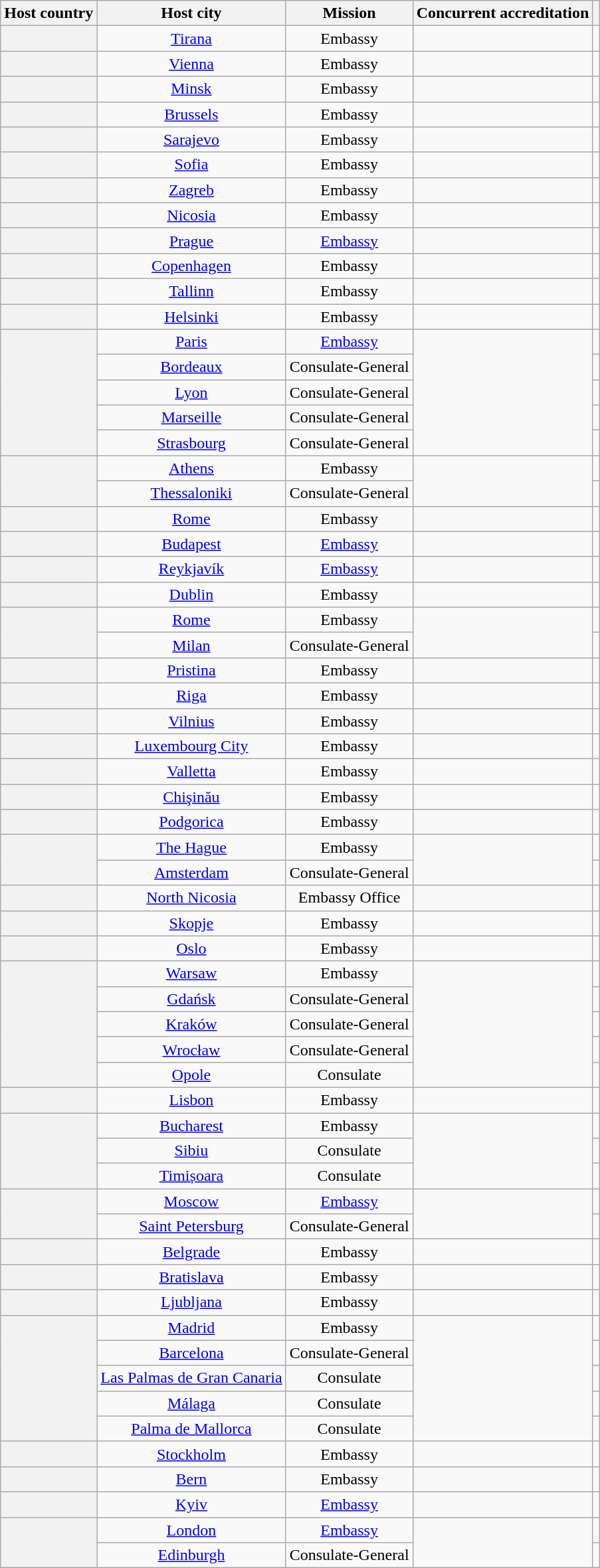<table class="wikitable plainrowheaders" style="text-align:center;">
<tr>
<th scope="col">Host country</th>
<th scope="col">Host city</th>
<th scope="col">Mission</th>
<th scope="col">Concurrent accreditation</th>
<th scope="col"></th>
</tr>
<tr>
<th scope="row"></th>
<td><a href='#'>Tirana</a></td>
<td>Embassy</td>
<td></td>
<td></td>
</tr>
<tr>
<th scope="row"></th>
<td><a href='#'>Vienna</a></td>
<td>Embassy</td>
<td></td>
<td></td>
</tr>
<tr>
<th scope="row"></th>
<td><a href='#'>Minsk</a></td>
<td>Embassy</td>
<td></td>
<td></td>
</tr>
<tr>
<th scope="row"></th>
<td><a href='#'>Brussels</a></td>
<td>Embassy</td>
<td></td>
<td></td>
</tr>
<tr>
<th scope="row"></th>
<td><a href='#'>Sarajevo</a></td>
<td>Embassy</td>
<td></td>
<td></td>
</tr>
<tr>
<th scope="row"></th>
<td><a href='#'>Sofia</a></td>
<td>Embassy</td>
<td></td>
<td></td>
</tr>
<tr>
<th scope="row"></th>
<td><a href='#'>Zagreb</a></td>
<td>Embassy</td>
<td></td>
<td></td>
</tr>
<tr>
<th scope="row"></th>
<td><a href='#'>Nicosia</a></td>
<td>Embassy</td>
<td></td>
<td></td>
</tr>
<tr>
<th scope="row"></th>
<td><a href='#'>Prague</a></td>
<td><a href='#'>Embassy</a></td>
<td></td>
<td></td>
</tr>
<tr>
<th scope="row"></th>
<td><a href='#'>Copenhagen</a></td>
<td>Embassy</td>
<td></td>
<td></td>
</tr>
<tr>
<th scope="row"></th>
<td><a href='#'>Tallinn</a></td>
<td>Embassy</td>
<td></td>
<td></td>
</tr>
<tr>
<th scope="row"></th>
<td><a href='#'>Helsinki</a></td>
<td>Embassy</td>
<td></td>
<td></td>
</tr>
<tr>
<th scope="row" rowspan="5"></th>
<td><a href='#'>Paris</a></td>
<td><a href='#'>Embassy</a></td>
<td rowspan="5"></td>
<td></td>
</tr>
<tr>
<td><a href='#'>Bordeaux</a></td>
<td>Consulate-General</td>
<td></td>
</tr>
<tr>
<td><a href='#'>Lyon</a></td>
<td>Consulate-General</td>
<td></td>
</tr>
<tr>
<td><a href='#'>Marseille</a></td>
<td>Consulate-General</td>
<td></td>
</tr>
<tr>
<td><a href='#'>Strasbourg</a></td>
<td>Consulate-General</td>
<td></td>
</tr>
<tr>
<th scope="row" rowspan="2"></th>
<td><a href='#'>Athens</a></td>
<td>Embassy</td>
<td rowspan="2"></td>
<td></td>
</tr>
<tr>
<td><a href='#'>Thessaloniki</a></td>
<td>Consulate-General</td>
<td></td>
</tr>
<tr>
<th scope="row"></th>
<td><a href='#'>Rome</a></td>
<td>Embassy</td>
<td></td>
<td></td>
</tr>
<tr>
<th scope="row"></th>
<td><a href='#'>Budapest</a></td>
<td><a href='#'>Embassy</a></td>
<td></td>
<td></td>
</tr>
<tr>
<th scope="row"></th>
<td><a href='#'>Reykjavík</a></td>
<td><a href='#'>Embassy</a></td>
<td></td>
<td></td>
</tr>
<tr>
<th scope="row"></th>
<td><a href='#'>Dublin</a></td>
<td>Embassy</td>
<td></td>
<td></td>
</tr>
<tr>
<th scope="row" rowspan="2"></th>
<td><a href='#'>Rome</a></td>
<td>Embassy</td>
<td rowspan="2"></td>
<td></td>
</tr>
<tr>
<td><a href='#'>Milan</a></td>
<td>Consulate-General</td>
<td></td>
</tr>
<tr>
<th scope="row"></th>
<td><a href='#'>Pristina</a></td>
<td>Embassy</td>
<td></td>
<td></td>
</tr>
<tr>
<th scope="row"></th>
<td><a href='#'>Riga</a></td>
<td>Embassy</td>
<td></td>
<td></td>
</tr>
<tr>
<th scope="row"></th>
<td><a href='#'>Vilnius</a></td>
<td>Embassy</td>
<td></td>
<td></td>
</tr>
<tr>
<th scope="row"></th>
<td><a href='#'>Luxembourg City</a></td>
<td>Embassy</td>
<td></td>
<td></td>
</tr>
<tr>
<th scope="row"></th>
<td><a href='#'>Valletta</a></td>
<td>Embassy</td>
<td></td>
<td></td>
</tr>
<tr>
<th scope="row"></th>
<td><a href='#'>Chişinău</a></td>
<td>Embassy</td>
<td></td>
<td></td>
</tr>
<tr>
<th scope="row"></th>
<td><a href='#'>Podgorica</a></td>
<td>Embassy</td>
<td></td>
<td></td>
</tr>
<tr>
<th scope="row" rowspan="2"></th>
<td><a href='#'>The Hague</a></td>
<td>Embassy</td>
<td rowspan="2"></td>
<td></td>
</tr>
<tr>
<td><a href='#'>Amsterdam</a></td>
<td>Consulate-General</td>
<td></td>
</tr>
<tr>
<th scope="row"></th>
<td><a href='#'>North Nicosia</a></td>
<td>Embassy Office</td>
<td></td>
<td></td>
</tr>
<tr>
<th scope="row"></th>
<td><a href='#'>Skopje</a></td>
<td>Embassy</td>
<td></td>
<td></td>
</tr>
<tr>
<th scope="row"></th>
<td><a href='#'>Oslo</a></td>
<td>Embassy</td>
<td></td>
<td></td>
</tr>
<tr>
<th scope="row" rowspan="5"></th>
<td><a href='#'>Warsaw</a></td>
<td>Embassy</td>
<td rowspan="5"></td>
<td></td>
</tr>
<tr>
<td><a href='#'>Gdańsk</a></td>
<td>Consulate-General</td>
<td></td>
</tr>
<tr>
<td><a href='#'>Kraków</a></td>
<td>Consulate-General</td>
<td></td>
</tr>
<tr>
<td><a href='#'>Wrocław</a></td>
<td>Consulate-General</td>
<td></td>
</tr>
<tr>
<td><a href='#'>Opole</a></td>
<td>Consulate</td>
<td></td>
</tr>
<tr>
<th scope="row"></th>
<td><a href='#'>Lisbon</a></td>
<td>Embassy</td>
<td></td>
<td></td>
</tr>
<tr>
<th scope="row" rowspan="3"></th>
<td><a href='#'>Bucharest</a></td>
<td>Embassy</td>
<td rowspan="3"></td>
<td></td>
</tr>
<tr>
<td><a href='#'>Sibiu</a></td>
<td>Consulate</td>
<td></td>
</tr>
<tr>
<td><a href='#'>Timișoara</a></td>
<td>Consulate</td>
<td></td>
</tr>
<tr>
<th scope="row" rowspan="2"></th>
<td><a href='#'>Moscow</a></td>
<td><a href='#'>Embassy</a></td>
<td rowspan="2"></td>
<td></td>
</tr>
<tr>
<td><a href='#'>Saint Petersburg</a></td>
<td>Consulate-General</td>
<td></td>
</tr>
<tr>
<th scope="row"></th>
<td><a href='#'>Belgrade</a></td>
<td>Embassy</td>
<td></td>
<td></td>
</tr>
<tr>
<th scope="row"></th>
<td><a href='#'>Bratislava</a></td>
<td>Embassy</td>
<td></td>
<td></td>
</tr>
<tr>
<th scope="row"></th>
<td><a href='#'>Ljubljana</a></td>
<td>Embassy</td>
<td></td>
<td></td>
</tr>
<tr>
<th scope="row" rowspan="5"></th>
<td><a href='#'>Madrid</a></td>
<td>Embassy</td>
<td rowspan="5"></td>
<td></td>
</tr>
<tr>
<td><a href='#'>Barcelona</a></td>
<td>Consulate-General</td>
<td></td>
</tr>
<tr>
<td><a href='#'>Las Palmas de Gran Canaria</a></td>
<td>Consulate</td>
<td></td>
</tr>
<tr>
<td><a href='#'>Málaga</a></td>
<td>Consulate</td>
<td></td>
</tr>
<tr>
<td><a href='#'>Palma de Mallorca</a></td>
<td>Consulate</td>
<td></td>
</tr>
<tr>
<th scope="row"></th>
<td><a href='#'>Stockholm</a></td>
<td>Embassy</td>
<td></td>
<td></td>
</tr>
<tr>
<th scope="row"></th>
<td><a href='#'>Bern</a></td>
<td>Embassy</td>
<td></td>
<td></td>
</tr>
<tr>
<th scope="row"></th>
<td><a href='#'>Kyiv</a></td>
<td><a href='#'>Embassy</a></td>
<td></td>
<td></td>
</tr>
<tr>
<th scope="row" rowspan="2"></th>
<td><a href='#'>London</a></td>
<td><a href='#'>Embassy</a></td>
<td rowspan="2"></td>
<td></td>
</tr>
<tr>
<td><a href='#'>Edinburgh</a></td>
<td>Consulate-General</td>
<td></td>
</tr>
</table>
